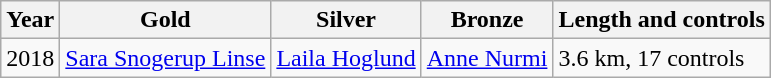<table class="wikitable">
<tr>
<th>Year</th>
<th>Gold</th>
<th>Silver</th>
<th>Bronze</th>
<th>Length and controls</th>
</tr>
<tr>
<td>2018</td>
<td> <a href='#'>Sara Snogerup Linse</a></td>
<td> <a href='#'>Laila Hoglund</a></td>
<td> <a href='#'>Anne Nurmi</a></td>
<td>3.6 km, 17 controls</td>
</tr>
</table>
